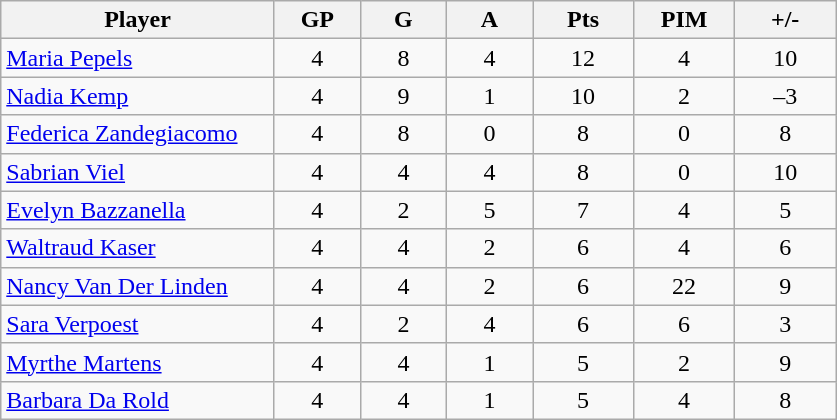<table class="wikitable sortable" style="text-align:center;">
<tr>
<th width="175px">Player</th>
<th width="50px">GP</th>
<th width="50px">G</th>
<th width="50px">A</th>
<th width="60px">Pts</th>
<th width="60px">PIM</th>
<th width="60px">+/-</th>
</tr>
<tr align=center>
<td align=left> <a href='#'>Maria Pepels</a></td>
<td>4</td>
<td>8</td>
<td>4</td>
<td>12</td>
<td>4</td>
<td>10</td>
</tr>
<tr align=center>
<td align=left> <a href='#'>Nadia Kemp</a></td>
<td>4</td>
<td>9</td>
<td>1</td>
<td>10</td>
<td>2</td>
<td>–3</td>
</tr>
<tr align=center>
<td align=left> <a href='#'>Federica Zandegiacomo</a></td>
<td>4</td>
<td>8</td>
<td>0</td>
<td>8</td>
<td>0</td>
<td>8</td>
</tr>
<tr align=center>
<td align=left> <a href='#'>Sabrian Viel</a></td>
<td>4</td>
<td>4</td>
<td>4</td>
<td>8</td>
<td>0</td>
<td>10</td>
</tr>
<tr align=center>
<td align=left> <a href='#'>Evelyn Bazzanella</a></td>
<td>4</td>
<td>2</td>
<td>5</td>
<td>7</td>
<td>4</td>
<td>5</td>
</tr>
<tr align=center>
<td align=left> <a href='#'>Waltraud Kaser</a></td>
<td>4</td>
<td>4</td>
<td>2</td>
<td>6</td>
<td>4</td>
<td>6</td>
</tr>
<tr align=center>
<td align=left> <a href='#'>Nancy Van Der Linden</a></td>
<td>4</td>
<td>4</td>
<td>2</td>
<td>6</td>
<td>22</td>
<td>9</td>
</tr>
<tr align=center>
<td align=left> <a href='#'>Sara Verpoest</a></td>
<td>4</td>
<td>2</td>
<td>4</td>
<td>6</td>
<td>6</td>
<td>3</td>
</tr>
<tr align=center>
<td align=left> <a href='#'>Myrthe Martens</a></td>
<td>4</td>
<td>4</td>
<td>1</td>
<td>5</td>
<td>2</td>
<td>9</td>
</tr>
<tr align=center>
<td align=left> <a href='#'>Barbara Da Rold</a></td>
<td>4</td>
<td>4</td>
<td>1</td>
<td>5</td>
<td>4</td>
<td>8</td>
</tr>
</table>
